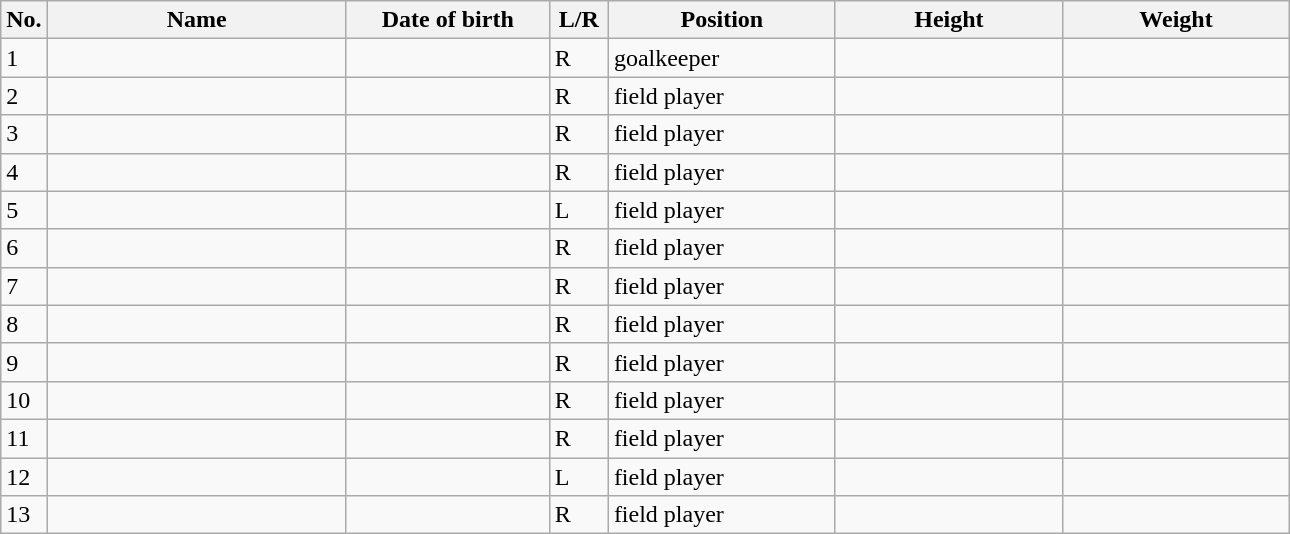<table class=wikitable sortable style=font-size:100%; text-align:center;>
<tr>
<th>No.</th>
<th style=width:12em>Name</th>
<th style=width:8em>Date of birth</th>
<th style=width:2em>L/R</th>
<th style=width:9em>Position</th>
<th style=width:9em>Height</th>
<th style=width:9em>Weight</th>
</tr>
<tr>
<td>1</td>
<td align=left></td>
<td></td>
<td>R</td>
<td>goalkeeper</td>
<td></td>
<td></td>
</tr>
<tr>
<td>2</td>
<td align=left></td>
<td></td>
<td>R</td>
<td>field player</td>
<td></td>
<td></td>
</tr>
<tr>
<td>3</td>
<td align=left></td>
<td></td>
<td>R</td>
<td>field player</td>
<td></td>
<td></td>
</tr>
<tr>
<td>4</td>
<td align=left></td>
<td></td>
<td>R</td>
<td>field player</td>
<td></td>
<td></td>
</tr>
<tr>
<td>5</td>
<td align=left></td>
<td></td>
<td>L</td>
<td>field player</td>
<td></td>
<td></td>
</tr>
<tr>
<td>6</td>
<td align=left></td>
<td></td>
<td>R</td>
<td>field player</td>
<td></td>
<td></td>
</tr>
<tr>
<td>7</td>
<td align=left></td>
<td></td>
<td>R</td>
<td>field player</td>
<td></td>
<td></td>
</tr>
<tr>
<td>8</td>
<td align=left></td>
<td></td>
<td>R</td>
<td>field player</td>
<td></td>
<td></td>
</tr>
<tr>
<td>9</td>
<td align=left></td>
<td></td>
<td>R</td>
<td>field player</td>
<td></td>
<td></td>
</tr>
<tr>
<td>10</td>
<td align=left></td>
<td></td>
<td>R</td>
<td>field player</td>
<td></td>
<td></td>
</tr>
<tr>
<td>11</td>
<td align=left></td>
<td></td>
<td>R</td>
<td>field player</td>
<td></td>
<td></td>
</tr>
<tr>
<td>12</td>
<td align=left></td>
<td></td>
<td>L</td>
<td>field player</td>
<td></td>
<td></td>
</tr>
<tr>
<td>13</td>
<td align=left></td>
<td></td>
<td>R</td>
<td>field player</td>
<td></td>
<td></td>
</tr>
</table>
